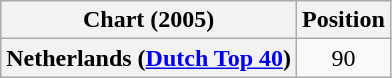<table class="wikitable plainrowheaders" style="text-align:center;">
<tr>
<th>Chart (2005)</th>
<th>Position</th>
</tr>
<tr>
<th scope="row">Netherlands (<a href='#'>Dutch Top 40</a>)</th>
<td>90</td>
</tr>
</table>
